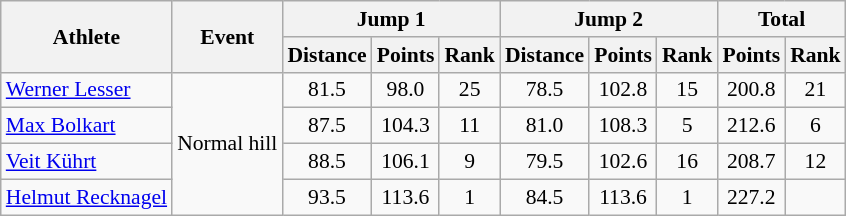<table class="wikitable" style="font-size:90%">
<tr>
<th rowspan="2">Athlete</th>
<th rowspan="2">Event</th>
<th colspan="3">Jump 1</th>
<th colspan="3">Jump 2</th>
<th colspan="2">Total</th>
</tr>
<tr>
<th>Distance</th>
<th>Points</th>
<th>Rank</th>
<th>Distance</th>
<th>Points</th>
<th>Rank</th>
<th>Points</th>
<th>Rank</th>
</tr>
<tr>
<td><a href='#'>Werner Lesser</a></td>
<td rowspan="4">Normal hill</td>
<td align="center">81.5</td>
<td align="center">98.0</td>
<td align="center">25</td>
<td align="center">78.5</td>
<td align="center">102.8</td>
<td align="center">15</td>
<td align="center">200.8</td>
<td align="center">21</td>
</tr>
<tr>
<td><a href='#'>Max Bolkart</a></td>
<td align="center">87.5</td>
<td align="center">104.3</td>
<td align="center">11</td>
<td align="center">81.0</td>
<td align="center">108.3</td>
<td align="center">5</td>
<td align="center">212.6</td>
<td align="center">6</td>
</tr>
<tr>
<td><a href='#'>Veit Kührt</a></td>
<td align="center">88.5</td>
<td align="center">106.1</td>
<td align="center">9</td>
<td align="center">79.5</td>
<td align="center">102.6</td>
<td align="center">16</td>
<td align="center">208.7</td>
<td align="center">12</td>
</tr>
<tr>
<td><a href='#'>Helmut Recknagel</a></td>
<td align="center">93.5</td>
<td align="center">113.6</td>
<td align="center">1</td>
<td align="center">84.5</td>
<td align="center">113.6</td>
<td align="center">1</td>
<td align="center">227.2</td>
<td align="center"></td>
</tr>
</table>
